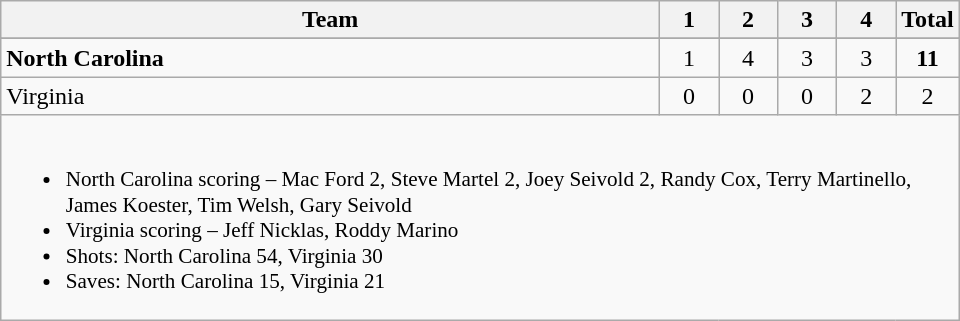<table class="wikitable" style="text-align:center; max-width:40em">
<tr>
<th>Team</th>
<th style="width:2em">1</th>
<th style="width:2em">2</th>
<th style="width:2em">3</th>
<th style="width:2em">4</th>
<th style="width:2em">Total</th>
</tr>
<tr>
</tr>
<tr>
<td style="text-align:left"><strong>North Carolina</strong></td>
<td>1</td>
<td>4</td>
<td>3</td>
<td>3</td>
<td><strong>11</strong></td>
</tr>
<tr>
<td style="text-align:left">Virginia</td>
<td>0</td>
<td>0</td>
<td>0</td>
<td>2</td>
<td>2</td>
</tr>
<tr>
<td colspan=6 style="text-align:left; font-size:88%;"><br><ul><li>North Carolina scoring – Mac Ford 2, Steve Martel 2, Joey Seivold 2, Randy Cox, Terry Martinello, James Koester, Tim Welsh, Gary Seivold</li><li>Virginia scoring – Jeff Nicklas, Roddy Marino</li><li>Shots: North Carolina 54, Virginia 30</li><li>Saves: North Carolina 15, Virginia 21</li></ul></td>
</tr>
</table>
